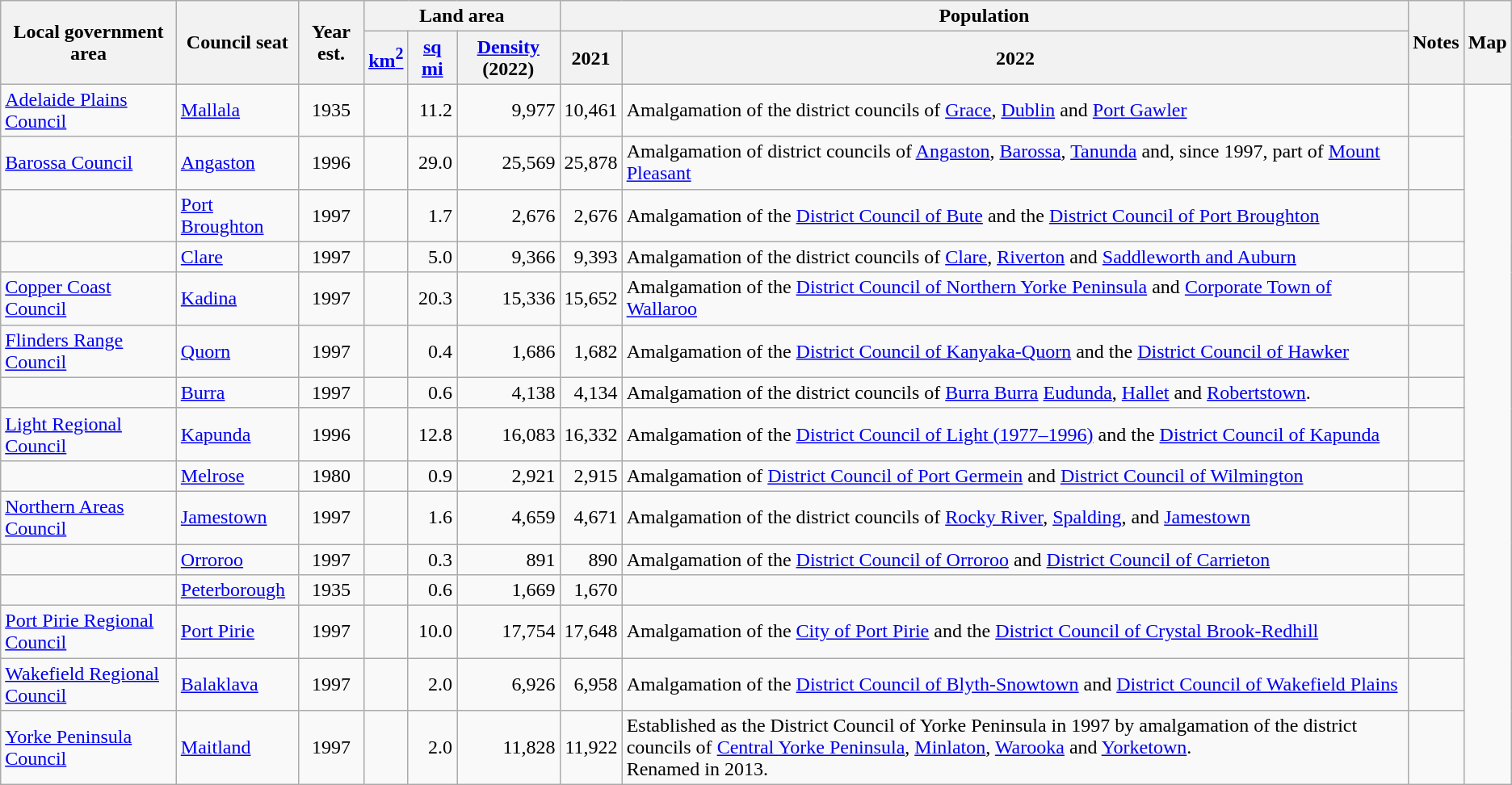<table class="wikitable sortable">
<tr>
<th scope="col" rowspan=2>Local government area</th>
<th scope="col" rowspan=2>Council seat</th>
<th scope="col" rowspan=2>Year est.</th>
<th colspan="3" scope="col">Land area</th>
<th scope="col" colspan=2>Population</th>
<th class=unsortable scope="col" rowspan=2>Notes</th>
<th class=unsortable scope="col" rowspan=2>Map</th>
</tr>
<tr>
<th scope="col"><a href='#'>km<sup>2</sup></a></th>
<th scope="col"><a href='#'>sq mi</a></th>
<th><a href='#'>Density</a> (2022)</th>
<th scope="col">2021</th>
<th scope="col">2022</th>
</tr>
<tr>
<td><a href='#'>Adelaide Plains Council</a></td>
<td><a href='#'>Mallala</a></td>
<td align=center>1935</td>
<td></td>
<td align="right">11.2</td>
<td align="right">9,977</td>
<td align="right">10,461</td>
<td>Amalgamation of the district councils of <a href='#'>Grace</a>, <a href='#'>Dublin</a> and <a href='#'>Port Gawler</a></td>
<td></td>
</tr>
<tr>
<td><a href='#'>Barossa Council</a></td>
<td><a href='#'>Angaston</a></td>
<td align=center>1996</td>
<td></td>
<td align="right">29.0</td>
<td align="right">25,569</td>
<td align="right">25,878</td>
<td>Amalgamation of  district councils of <a href='#'>Angaston</a>, <a href='#'>Barossa</a>, <a href='#'>Tanunda</a> and, since 1997, part of <a href='#'>Mount Pleasant</a></td>
<td></td>
</tr>
<tr>
<td></td>
<td><a href='#'>Port Broughton</a></td>
<td align=center>1997</td>
<td></td>
<td align="right">1.7</td>
<td align="right">2,676</td>
<td align="right">2,676</td>
<td>Amalgamation of the <a href='#'>District Council of Bute</a> and the <a href='#'>District Council of Port Broughton</a></td>
<td></td>
</tr>
<tr>
<td></td>
<td><a href='#'>Clare</a></td>
<td align=center>1997</td>
<td></td>
<td align="right">5.0</td>
<td align="right">9,366</td>
<td align="right">9,393</td>
<td>Amalgamation of the district councils of <a href='#'>Clare</a>, <a href='#'>Riverton</a> and <a href='#'>Saddleworth and Auburn</a></td>
<td></td>
</tr>
<tr>
<td><a href='#'>Copper Coast Council</a></td>
<td><a href='#'>Kadina</a></td>
<td align=center>1997</td>
<td></td>
<td align="right">20.3</td>
<td align="right">15,336</td>
<td align="right">15,652</td>
<td>Amalgamation of the <a href='#'>District Council of Northern Yorke Peninsula</a> and <a href='#'>Corporate Town of Wallaroo</a></td>
<td></td>
</tr>
<tr>
<td><a href='#'>Flinders Range Council</a></td>
<td><a href='#'>Quorn</a></td>
<td align=center>1997</td>
<td></td>
<td align="right">0.4</td>
<td align="right">1,686</td>
<td align="right">1,682</td>
<td>Amalgamation of the <a href='#'>District Council of Kanyaka-Quorn</a> and the <a href='#'>District Council of Hawker</a></td>
<td></td>
</tr>
<tr>
<td></td>
<td><a href='#'>Burra</a></td>
<td align=center>1997</td>
<td></td>
<td align="right">0.6</td>
<td align="right">4,138</td>
<td align="right">4,134</td>
<td>Amalgamation of the district councils of <a href='#'>Burra Burra</a> <a href='#'>Eudunda</a>, <a href='#'>Hallet</a> and <a href='#'>Robertstown</a>.</td>
<td></td>
</tr>
<tr>
<td><a href='#'>Light Regional Council</a></td>
<td><a href='#'>Kapunda</a></td>
<td align=center>1996</td>
<td></td>
<td align="right">12.8</td>
<td align="right">16,083</td>
<td align="right">16,332</td>
<td>Amalgamation of the <a href='#'>District Council of Light (1977–1996)</a> and the <a href='#'>District Council of Kapunda</a></td>
<td></td>
</tr>
<tr>
<td></td>
<td><a href='#'>Melrose</a></td>
<td align=center>1980</td>
<td></td>
<td align="right">0.9</td>
<td align="right">2,921</td>
<td align="right">2,915</td>
<td>Amalgamation of <a href='#'>District Council of Port Germein</a> and <a href='#'>District Council of Wilmington</a></td>
<td></td>
</tr>
<tr>
<td><a href='#'>Northern Areas Council</a></td>
<td><a href='#'>Jamestown</a></td>
<td align=center>1997</td>
<td></td>
<td align="right">1.6</td>
<td align="right">4,659</td>
<td align="right">4,671</td>
<td>Amalgamation of the district councils of <a href='#'>Rocky River</a>, <a href='#'>Spalding</a>, and <a href='#'>Jamestown</a></td>
<td></td>
</tr>
<tr>
<td></td>
<td><a href='#'>Orroroo</a></td>
<td align=center>1997</td>
<td></td>
<td align="right">0.3</td>
<td align="right">891</td>
<td align="right">890</td>
<td>Amalgamation of the <a href='#'>District Council of Orroroo</a> and <a href='#'>District Council of Carrieton</a></td>
<td></td>
</tr>
<tr>
<td></td>
<td><a href='#'>Peterborough</a></td>
<td align=center>1935</td>
<td></td>
<td align="right">0.6</td>
<td align="right">1,669</td>
<td align="right">1,670</td>
<td></td>
<td></td>
</tr>
<tr>
<td><a href='#'>Port Pirie Regional Council</a></td>
<td><a href='#'>Port Pirie</a></td>
<td align=center>1997</td>
<td></td>
<td align="right">10.0</td>
<td align="right">17,754</td>
<td align="right">17,648</td>
<td>Amalgamation of the <a href='#'>City of Port Pirie</a> and the <a href='#'>District Council of Crystal Brook-Redhill</a></td>
<td></td>
</tr>
<tr>
<td><a href='#'>Wakefield Regional Council</a></td>
<td><a href='#'>Balaklava</a></td>
<td align=center>1997</td>
<td></td>
<td align="right">2.0</td>
<td align="right">6,926</td>
<td align="right">6,958</td>
<td>Amalgamation of the <a href='#'>District Council of Blyth-Snowtown</a> and <a href='#'>District Council of Wakefield Plains</a></td>
<td></td>
</tr>
<tr>
<td><a href='#'>Yorke Peninsula Council</a></td>
<td><a href='#'>Maitland</a></td>
<td align=center>1997</td>
<td></td>
<td align="right">2.0</td>
<td align="right">11,828</td>
<td align="right">11,922</td>
<td>Established as the District Council of Yorke Peninsula in 1997 by amalgamation of the district councils of <a href='#'>Central Yorke Peninsula</a>, <a href='#'>Minlaton</a>, <a href='#'>Warooka</a> and <a href='#'>Yorketown</a>.<br>Renamed in 2013.</td>
<td></td>
</tr>
</table>
